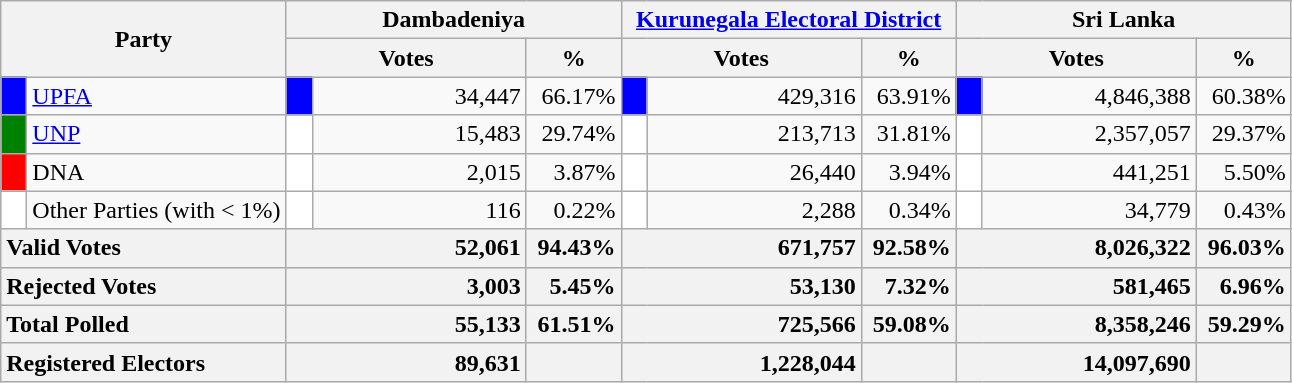<table class="wikitable">
<tr>
<th colspan="2" width="144px"rowspan="2">Party</th>
<th colspan="3" width="216px">Dambadeniya</th>
<th colspan="3" width="216px"><a href='#'>Kurunegala Electoral District</a></th>
<th colspan="3" width="216px">Sri Lanka</th>
</tr>
<tr>
<th colspan="2" width="144px">Votes</th>
<th>%</th>
<th colspan="2" width="144px">Votes</th>
<th>%</th>
<th colspan="2" width="144px">Votes</th>
<th>%</th>
</tr>
<tr>
<td style="background-color:blue;" width="10px"></td>
<td style="text-align:left;"><a href='#'>UPFA</a></td>
<td style="background-color:blue;" width="10px"></td>
<td style="text-align:right;">34,447</td>
<td style="text-align:right;">66.17%</td>
<td style="background-color:blue;" width="10px"></td>
<td style="text-align:right;">429,316</td>
<td style="text-align:right;">63.91%</td>
<td style="background-color:blue;" width="10px"></td>
<td style="text-align:right;">4,846,388</td>
<td style="text-align:right;">60.38%</td>
</tr>
<tr>
<td style="background-color:green;" width="10px"></td>
<td style="text-align:left;"><a href='#'>UNP</a></td>
<td style="background-color:white;" width="10px"></td>
<td style="text-align:right;">15,483</td>
<td style="text-align:right;">29.74%</td>
<td style="background-color:white;" width="10px"></td>
<td style="text-align:right;">213,713</td>
<td style="text-align:right;">31.81%</td>
<td style="background-color:white;" width="10px"></td>
<td style="text-align:right;">2,357,057</td>
<td style="text-align:right;">29.37%</td>
</tr>
<tr>
<td style="background-color:red;" width="10px"></td>
<td style="text-align:left;">DNA</td>
<td style="background-color:white;" width="10px"></td>
<td style="text-align:right;">2,015</td>
<td style="text-align:right;">3.87%</td>
<td style="background-color:white;" width="10px"></td>
<td style="text-align:right;">26,440</td>
<td style="text-align:right;">3.94%</td>
<td style="background-color:white;" width="10px"></td>
<td style="text-align:right;">441,251</td>
<td style="text-align:right;">5.50%</td>
</tr>
<tr>
<td style="background-color:white;" width="10px"></td>
<td style="text-align:left;">Other Parties (with < 1%)</td>
<td style="background-color:white;" width="10px"></td>
<td style="text-align:right;">116</td>
<td style="text-align:right;">0.22%</td>
<td style="background-color:white;" width="10px"></td>
<td style="text-align:right;">2,288</td>
<td style="text-align:right;">0.34%</td>
<td style="background-color:white;" width="10px"></td>
<td style="text-align:right;">34,779</td>
<td style="text-align:right;">0.43%</td>
</tr>
<tr>
<th colspan="2" width="144px"style="text-align:left;">Valid Votes</th>
<th style="text-align:right;"colspan="2" width="144px">52,061</th>
<th style="text-align:right;">94.43%</th>
<th style="text-align:right;"colspan="2" width="144px">671,757</th>
<th style="text-align:right;">92.58%</th>
<th style="text-align:right;"colspan="2" width="144px">8,026,322</th>
<th style="text-align:right;">96.03%</th>
</tr>
<tr>
<th colspan="2" width="144px"style="text-align:left;">Rejected Votes</th>
<th style="text-align:right;"colspan="2" width="144px">3,003</th>
<th style="text-align:right;">5.45%</th>
<th style="text-align:right;"colspan="2" width="144px">53,130</th>
<th style="text-align:right;">7.32%</th>
<th style="text-align:right;"colspan="2" width="144px">581,465</th>
<th style="text-align:right;">6.96%</th>
</tr>
<tr>
<th colspan="2" width="144px"style="text-align:left;">Total Polled</th>
<th style="text-align:right;"colspan="2" width="144px">55,133</th>
<th style="text-align:right;">61.51%</th>
<th style="text-align:right;"colspan="2" width="144px">725,566</th>
<th style="text-align:right;">59.08%</th>
<th style="text-align:right;"colspan="2" width="144px">8,358,246</th>
<th style="text-align:right;">59.29%</th>
</tr>
<tr>
<th colspan="2" width="144px"style="text-align:left;">Registered Electors</th>
<th style="text-align:right;"colspan="2" width="144px">89,631</th>
<th></th>
<th style="text-align:right;"colspan="2" width="144px">1,228,044</th>
<th></th>
<th style="text-align:right;"colspan="2" width="144px">14,097,690</th>
<th></th>
</tr>
</table>
